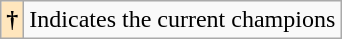<table class="wikitable">
<tr>
<th style="background-color:#FFE6BD">†</th>
<td>Indicates the current champions</td>
</tr>
</table>
